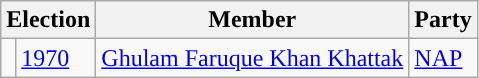<table class="wikitable">
<tr>
<th colspan="2">Election</th>
<th>Member</th>
<th>Party</th>
</tr>
<tr>
<td style="background-color: "></td>
<td><a href='#'>1970</a></td>
<td><a href='#'>Ghulam Faruque Khan Khattak</a></td>
<td><a href='#'>NAP</a></td>
</tr>
</table>
